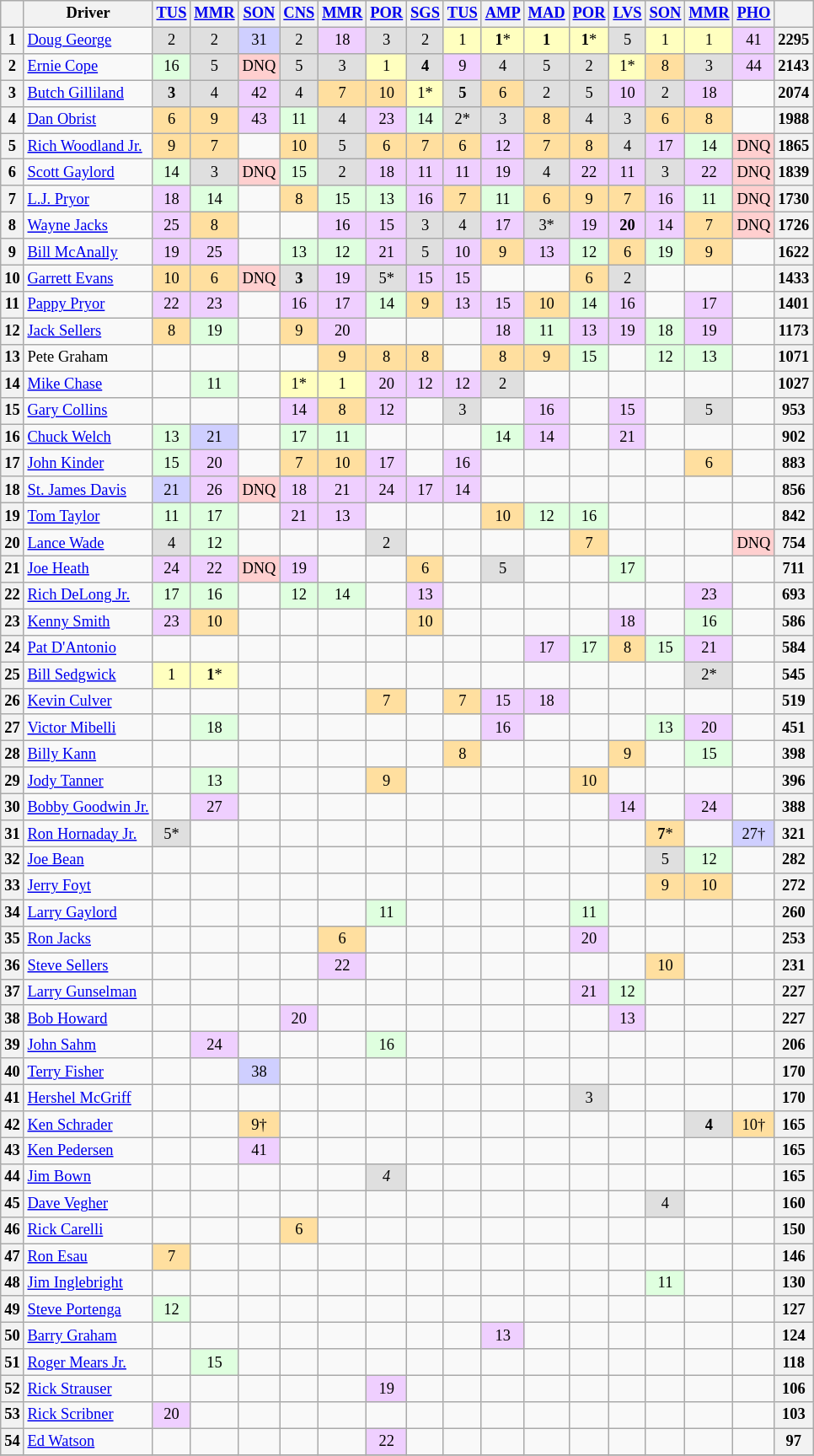<table class="wikitable" style="font-size:77%; text-align:center">
<tr>
<th></th>
<th>Driver</th>
<th><a href='#'>TUS</a></th>
<th><a href='#'>MMR</a></th>
<th><a href='#'>SON</a></th>
<th><a href='#'>CNS</a></th>
<th><a href='#'>MMR</a></th>
<th><a href='#'>POR</a></th>
<th><a href='#'>SGS</a></th>
<th><a href='#'>TUS</a></th>
<th><a href='#'>AMP</a></th>
<th><a href='#'>MAD</a></th>
<th><a href='#'>POR</a></th>
<th><a href='#'>LVS</a></th>
<th><a href='#'>SON</a></th>
<th><a href='#'>MMR</a></th>
<th><a href='#'>PHO</a></th>
<th></th>
</tr>
<tr>
<th>1</th>
<td align="left"><a href='#'>Doug George</a></td>
<td style="background:#DFDFDF";>2</td>
<td style="background:#DFDFDF";>2</td>
<td style="background:#CFCFFF";>31</td>
<td style="background:#DFDFDF";>2</td>
<td style="background:#EFCFFF";>18</td>
<td style="background:#DFDFDF";>3</td>
<td style="background:#DFDFDF";>2</td>
<td style="background:#FFFFBF";>1</td>
<td style="background:#FFFFBF";><strong>1</strong>*</td>
<td style="background:#FFFFBF";><strong>1</strong></td>
<td style="background:#FFFFBF";><strong>1</strong>*</td>
<td style="background:#DFDFDF";>5</td>
<td style="background:#FFFFBF";>1</td>
<td style="background:#FFFFBF";>1</td>
<td style="background:#EFCFFF";>41</td>
<th>2295</th>
</tr>
<tr>
<th>2</th>
<td align="left"><a href='#'>Ernie Cope</a></td>
<td style="background:#DFFFDF";>16</td>
<td style="background:#DFDFDF";>5</td>
<td style="background:#FFCFCF";>DNQ</td>
<td style="background:#DFDFDF";>5</td>
<td style="background:#DFDFDF";>3</td>
<td style="background:#FFFFBF";>1</td>
<td style="background:#DFDFDF";><strong>4</strong></td>
<td style="background:#EFCFFF";>9</td>
<td style="background:#DFDFDF";>4</td>
<td style="background:#DFDFDF";>5</td>
<td style="background:#DFDFDF";>2</td>
<td style="background:#FFFFBF";>1*</td>
<td style="background:#FFDF9F";>8</td>
<td style="background:#DFDFDF";>3</td>
<td style="background:#EFCFFF";>44</td>
<th>2143</th>
</tr>
<tr>
<th>3</th>
<td align="left"><a href='#'>Butch Gilliland</a></td>
<td style="background:#DFDFDF";><strong>3</strong></td>
<td style="background:#DFDFDF";>4</td>
<td style="background:#EFCFFF";>42</td>
<td style="background:#DFDFDF";>4</td>
<td style="background:#FFDF9F";>7</td>
<td style="background:#FFDF9F";>10</td>
<td style="background:#FFFFBF";>1*</td>
<td style="background:#DFDFDF";><strong>5</strong></td>
<td style="background:#FFDF9F";>6</td>
<td style="background:#DFDFDF";>2</td>
<td style="background:#DFDFDF";>5</td>
<td style="background:#EFCFFF";>10</td>
<td style="background:#DFDFDF";>2</td>
<td style="background:#EFCFFF";>18</td>
<td></td>
<th>2074</th>
</tr>
<tr>
<th>4</th>
<td align="left"><a href='#'>Dan Obrist</a></td>
<td style="background:#FFDF9F";>6</td>
<td style="background:#FFDF9F";>9</td>
<td style="background:#EFCFFF";>43</td>
<td style="background:#DFFFDF";>11</td>
<td style="background:#DFDFDF";>4</td>
<td style="background:#EFCFFF";>23</td>
<td style="background:#DFFFDF";>14</td>
<td style="background:#DFDFDF";>2*</td>
<td style="background:#DFDFDF";>3</td>
<td style="background:#FFDF9F";>8</td>
<td style="background:#DFDFDF";>4</td>
<td style="background:#DFDFDF";>3</td>
<td style="background:#FFDF9F";>6</td>
<td style="background:#FFDF9F";>8</td>
<td></td>
<th>1988</th>
</tr>
<tr>
<th>5</th>
<td align="left"><a href='#'>Rich Woodland Jr.</a></td>
<td style="background:#FFDF9F";>9</td>
<td style="background:#FFDF9F";>7</td>
<td></td>
<td style="background:#FFDF9F";>10</td>
<td style="background:#DFDFDF";>5</td>
<td style="background:#FFDF9F";>6</td>
<td style="background:#FFDF9F";>7</td>
<td style="background:#FFDF9F";>6</td>
<td style="background:#EFCFFF";>12</td>
<td style="background:#FFDF9F";>7</td>
<td style="background:#FFDF9F";>8</td>
<td style="background:#DFDFDF";>4</td>
<td style="background:#EFCFFF";>17</td>
<td style="background:#DFFFDF";>14</td>
<td style="background:#FFCFCF";>DNQ</td>
<th>1865</th>
</tr>
<tr>
<th>6</th>
<td align="left"><a href='#'>Scott Gaylord</a></td>
<td style="background:#DFFFDF";>14</td>
<td style="background:#DFDFDF";>3</td>
<td style="background:#FFCFCF";>DNQ</td>
<td style="background:#DFFFDF";>15</td>
<td style="background:#DFDFDF";>2</td>
<td style="background:#EFCFFF";>18</td>
<td style="background:#EFCFFF";>11</td>
<td style="background:#EFCFFF";>11</td>
<td style="background:#EFCFFF";>19</td>
<td style="background:#DFDFDF";>4</td>
<td style="background:#EFCFFF";>22</td>
<td style="background:#EFCFFF";>11</td>
<td style="background:#DFDFDF";>3</td>
<td style="background:#EFCFFF";>22</td>
<td style="background:#FFCFCF";>DNQ</td>
<th>1839</th>
</tr>
<tr>
<th>7</th>
<td align="left"><a href='#'>L.J. Pryor</a></td>
<td style="background:#EFCFFF";>18</td>
<td style="background:#DFFFDF";>14</td>
<td></td>
<td style="background:#FFDF9F";>8</td>
<td style="background:#DFFFDF";>15</td>
<td style="background:#DFFFDF";>13</td>
<td style="background:#EFCFFF";>16</td>
<td style="background:#FFDF9F";>7</td>
<td style="background:#DFFFDF";>11</td>
<td style="background:#FFDF9F";>6</td>
<td style="background:#FFDF9F";>9</td>
<td style="background:#FFDF9F";>7</td>
<td style="background:#EFCFFF";>16</td>
<td style="background:#DFFFDF";>11</td>
<td style="background:#FFCFCF";>DNQ</td>
<th>1730</th>
</tr>
<tr>
<th>8</th>
<td align="left"><a href='#'>Wayne Jacks</a></td>
<td style="background:#EFCFFF";>25</td>
<td style="background:#FFDF9F";>8</td>
<td></td>
<td></td>
<td style="background:#EFCFFF";>16</td>
<td style="background:#EFCFFF";>15</td>
<td style="background:#DFDFDF";>3</td>
<td style="background:#DFDFDF";>4</td>
<td style="background:#EFCFFF";>17</td>
<td style="background:#DFDFDF";>3*</td>
<td style="background:#EFCFFF";>19</td>
<td style="background:#EFCFFF";><strong>20</strong></td>
<td style="background:#EFCFFF";>14</td>
<td style="background:#FFDF9F";>7</td>
<td style="background:#FFCFCF";>DNQ</td>
<th>1726</th>
</tr>
<tr>
<th>9</th>
<td align="left"><a href='#'>Bill McAnally</a></td>
<td style="background:#EFCFFF";>19</td>
<td style="background:#EFCFFF";>25</td>
<td></td>
<td style="background:#DFFFDF";>13</td>
<td style="background:#DFFFDF";>12</td>
<td style="background:#EFCFFF";>21</td>
<td style="background:#DFDFDF";>5</td>
<td style="background:#EFCFFF";>10</td>
<td style="background:#FFDF9F";>9</td>
<td style="background:#EFCFFF";>13</td>
<td style="background:#DFFFDF";>12</td>
<td style="background:#FFDF9F";>6</td>
<td style="background:#DFFFDF";>19</td>
<td style="background:#FFDF9F";>9</td>
<td></td>
<th>1622</th>
</tr>
<tr>
<th>10</th>
<td align="left"><a href='#'>Garrett Evans</a></td>
<td style="background:#FFDF9F";>10</td>
<td style="background:#FFDF9F";>6</td>
<td style="background:#FFCFCF";>DNQ</td>
<td style="background:#DFDFDF";><strong>3</strong></td>
<td style="background:#EFCFFF";>19</td>
<td style="background:#DFDFDF";>5*</td>
<td style="background:#EFCFFF";>15</td>
<td style="background:#EFCFFF";>15</td>
<td></td>
<td></td>
<td style="background:#FFDF9F";>6</td>
<td style="background:#DFDFDF";>2</td>
<td></td>
<td></td>
<td></td>
<th>1433</th>
</tr>
<tr>
<th>11</th>
<td align="left"><a href='#'>Pappy Pryor</a></td>
<td style="background:#EFCFFF";>22</td>
<td style="background:#EFCFFF";>23</td>
<td></td>
<td style="background:#EFCFFF";>16</td>
<td style="background:#EFCFFF";>17</td>
<td style="background:#DFFFDF";>14</td>
<td style="background:#FFDF9F";>9</td>
<td style="background:#EFCFFF";>13</td>
<td style="background:#EFCFFF";>15</td>
<td style="background:#FFDF9F";>10</td>
<td style="background:#DFFFDF";>14</td>
<td style="background:#EFCFFF";>16</td>
<td></td>
<td style="background:#EFCFFF";>17</td>
<td></td>
<th>1401</th>
</tr>
<tr>
<th>12</th>
<td align="left"><a href='#'>Jack Sellers</a></td>
<td style="background:#FFDF9F";>8</td>
<td style="background:#DFFFDF";>19</td>
<td></td>
<td style="background:#FFDF9F";>9</td>
<td style="background:#EFCFFF";>20</td>
<td></td>
<td></td>
<td></td>
<td style="background:#EFCFFF";>18</td>
<td style="background:#DFFFDF";>11</td>
<td style="background:#EFCFFF";>13</td>
<td style="background:#EFCFFF";>19</td>
<td style="background:#DFFFDF";>18</td>
<td style="background:#EFCFFF";>19</td>
<td></td>
<th>1173</th>
</tr>
<tr>
<th>13</th>
<td align="left">Pete Graham</td>
<td></td>
<td></td>
<td></td>
<td></td>
<td style="background:#FFDF9F";>9</td>
<td style="background:#FFDF9F";>8</td>
<td style="background:#FFDF9F";>8</td>
<td></td>
<td style="background:#FFDF9F";>8</td>
<td style="background:#FFDF9F";>9</td>
<td style="background:#DFFFDF";>15</td>
<td></td>
<td style="background:#DFFFDF";>12</td>
<td style="background:#DFFFDF";>13</td>
<td></td>
<th>1071</th>
</tr>
<tr>
<th>14</th>
<td align="left"><a href='#'>Mike Chase</a></td>
<td></td>
<td style="background:#DFFFDF";>11</td>
<td></td>
<td style="background:#FFFFBF";>1*</td>
<td style="background:#FFFFBF";>1</td>
<td style="background:#EFCFFF";>20</td>
<td style="background:#EFCFFF";>12</td>
<td style="background:#EFCFFF";>12</td>
<td style="background:#DFDFDF";>2</td>
<td></td>
<td></td>
<td></td>
<td></td>
<td></td>
<td></td>
<th>1027</th>
</tr>
<tr>
<th>15</th>
<td align="left"><a href='#'>Gary Collins</a></td>
<td></td>
<td></td>
<td></td>
<td style="background:#EFCFFF";>14</td>
<td style="background:#FFDF9F";>8</td>
<td style="background:#EFCFFF";>12</td>
<td></td>
<td style="background:#DFDFDF";>3</td>
<td></td>
<td style="background:#EFCFFF";>16</td>
<td></td>
<td style="background:#EFCFFF";>15</td>
<td></td>
<td style="background:#DFDFDF";>5</td>
<td></td>
<th>953</th>
</tr>
<tr>
<th>16</th>
<td align="left"><a href='#'>Chuck Welch</a></td>
<td style="background:#DFFFDF";>13</td>
<td style="background:#CFCFFF";>21</td>
<td></td>
<td style="background:#DFFFDF";>17</td>
<td style="background:#DFFFDF";>11</td>
<td></td>
<td></td>
<td></td>
<td style="background:#DFFFDF";>14</td>
<td style="background:#EFCFFF";>14</td>
<td></td>
<td style="background:#EFCFFF";>21</td>
<td></td>
<td></td>
<td></td>
<th>902</th>
</tr>
<tr>
<th>17</th>
<td align="left"><a href='#'>John Kinder</a></td>
<td style="background:#DFFFDF";>15</td>
<td style="background:#EFCFFF";>20</td>
<td></td>
<td style="background:#FFDF9F";>7</td>
<td style="background:#FFDF9F";>10</td>
<td style="background:#EFCFFF";>17</td>
<td></td>
<td style="background:#EFCFFF";>16</td>
<td></td>
<td></td>
<td></td>
<td></td>
<td></td>
<td style="background:#FFDF9F";>6</td>
<td></td>
<th>883</th>
</tr>
<tr>
<th>18</th>
<td align="left"><a href='#'>St. James Davis</a></td>
<td style="background:#CFCFFF";>21</td>
<td style="background:#EFCFFF";>26</td>
<td style="background:#FFCFCF";>DNQ</td>
<td style="background:#EFCFFF";>18</td>
<td style="background:#EFCFFF";>21</td>
<td style="background:#EFCFFF";>24</td>
<td style="background:#EFCFFF";>17</td>
<td style="background:#EFCFFF";>14</td>
<td></td>
<td></td>
<td></td>
<td></td>
<td></td>
<td></td>
<td></td>
<th>856</th>
</tr>
<tr>
<th>19</th>
<td align="left"><a href='#'>Tom Taylor</a></td>
<td style="background:#DFFFDF";>11</td>
<td style="background:#DFFFDF";>17</td>
<td></td>
<td style="background:#EFCFFF";>21</td>
<td style="background:#EFCFFF";>13</td>
<td></td>
<td></td>
<td></td>
<td style="background:#FFDF9F";>10</td>
<td style="background:#DFFFDF";>12</td>
<td style="background:#DFFFDF";>16</td>
<td></td>
<td></td>
<td></td>
<td></td>
<th>842</th>
</tr>
<tr>
<th>20</th>
<td align="left"><a href='#'>Lance Wade</a></td>
<td style="background:#DFDFDF";>4</td>
<td style="background:#DFFFDF";>12</td>
<td></td>
<td></td>
<td></td>
<td style="background:#DFDFDF";>2</td>
<td></td>
<td></td>
<td></td>
<td></td>
<td style="background:#FFDF9F";>7</td>
<td></td>
<td></td>
<td></td>
<td style="background:#FFCFCF";>DNQ</td>
<th>754</th>
</tr>
<tr>
<th>21</th>
<td align="left"><a href='#'>Joe Heath</a></td>
<td style="background:#EFCFFF";>24</td>
<td style="background:#EFCFFF";>22</td>
<td style="background:#FFCFCF";>DNQ</td>
<td style="background:#EFCFFF";>19</td>
<td></td>
<td></td>
<td style="background:#FFDF9F";>6</td>
<td></td>
<td style="background:#DFDFDF";>5</td>
<td></td>
<td></td>
<td style="background:#DFFFDF";>17</td>
<td></td>
<td></td>
<td></td>
<th>711</th>
</tr>
<tr>
<th>22</th>
<td align="left"><a href='#'>Rich DeLong Jr.</a></td>
<td style="background:#DFFFDF";>17</td>
<td style="background:#DFFFDF";>16</td>
<td></td>
<td style="background:#DFFFDF";>12</td>
<td style="background:#DFFFDF";>14</td>
<td></td>
<td style="background:#EFCFFF";>13</td>
<td></td>
<td></td>
<td></td>
<td></td>
<td></td>
<td></td>
<td style="background:#EFCFFF";>23</td>
<td></td>
<th>693</th>
</tr>
<tr>
<th>23</th>
<td align="left"><a href='#'>Kenny Smith</a></td>
<td style="background:#EFCFFF";>23</td>
<td style="background:#FFDF9F";>10</td>
<td></td>
<td></td>
<td></td>
<td></td>
<td style="background:#FFDF9F";>10</td>
<td></td>
<td></td>
<td></td>
<td></td>
<td style="background:#EFCFFF";>18</td>
<td></td>
<td style="background:#DFFFDF";>16</td>
<td></td>
<th>586</th>
</tr>
<tr>
<th>24</th>
<td align="left"><a href='#'>Pat D'Antonio</a></td>
<td></td>
<td></td>
<td></td>
<td></td>
<td></td>
<td></td>
<td></td>
<td></td>
<td></td>
<td style="background:#EFCFFF";>17</td>
<td style="background:#DFFFDF";>17</td>
<td style="background:#FFDF9F";>8</td>
<td style="background:#DFFFDF";>15</td>
<td style="background:#EFCFFF";>21</td>
<td></td>
<th>584</th>
</tr>
<tr>
<th>25</th>
<td align="left"><a href='#'>Bill Sedgwick</a></td>
<td style="background:#FFFFBF";>1</td>
<td style="background:#FFFFBF";><strong>1</strong>*</td>
<td></td>
<td></td>
<td></td>
<td></td>
<td></td>
<td></td>
<td></td>
<td></td>
<td></td>
<td></td>
<td></td>
<td style="background:#DFDFDF";>2*</td>
<td></td>
<th>545</th>
</tr>
<tr>
<th>26</th>
<td align="left"><a href='#'>Kevin Culver</a></td>
<td></td>
<td></td>
<td></td>
<td></td>
<td></td>
<td style="background:#FFDF9F";>7</td>
<td></td>
<td style="background:#FFDF9F";>7</td>
<td style="background:#EFCFFF";>15</td>
<td style="background:#EFCFFF";>18</td>
<td></td>
<td></td>
<td></td>
<td></td>
<td></td>
<th>519</th>
</tr>
<tr>
<th>27</th>
<td align="left"><a href='#'>Victor Mibelli</a></td>
<td></td>
<td style="background:#DFFFDF";>18</td>
<td></td>
<td></td>
<td></td>
<td></td>
<td></td>
<td></td>
<td style="background:#EFCFFF";>16</td>
<td></td>
<td></td>
<td></td>
<td style="background:#DFFFDF";>13</td>
<td style="background:#EFCFFF";>20</td>
<td></td>
<th>451</th>
</tr>
<tr>
<th>28</th>
<td align="left"><a href='#'>Billy Kann</a></td>
<td></td>
<td></td>
<td></td>
<td></td>
<td></td>
<td></td>
<td></td>
<td style="background:#FFDF9F";>8</td>
<td></td>
<td></td>
<td></td>
<td style="background:#FFDF9F";>9</td>
<td></td>
<td style="background:#DFFFDF";>15</td>
<td></td>
<th>398</th>
</tr>
<tr>
<th>29</th>
<td align="left"><a href='#'>Jody Tanner</a></td>
<td></td>
<td style="background:#DFFFDF";>13</td>
<td></td>
<td></td>
<td></td>
<td style="background:#FFDF9F";>9</td>
<td></td>
<td></td>
<td></td>
<td></td>
<td style="background:#FFDF9F";>10</td>
<td></td>
<td></td>
<td></td>
<td></td>
<th>396</th>
</tr>
<tr>
<th>30</th>
<td align="left"><a href='#'>Bobby Goodwin Jr.</a></td>
<td></td>
<td style="background:#EFCFFF";>27</td>
<td></td>
<td></td>
<td></td>
<td></td>
<td></td>
<td></td>
<td></td>
<td></td>
<td></td>
<td style="background:#EFCFFF";>14</td>
<td></td>
<td style="background:#EFCFFF";>24</td>
<td></td>
<th>388</th>
</tr>
<tr>
<th>31</th>
<td align="left"><a href='#'>Ron Hornaday Jr.</a></td>
<td style="background:#DFDFDF";>5*</td>
<td></td>
<td></td>
<td></td>
<td></td>
<td></td>
<td></td>
<td></td>
<td></td>
<td></td>
<td></td>
<td></td>
<td style="background:#FFDF9F";><strong>7</strong>*</td>
<td></td>
<td style="background:#CFCFFF";>27†</td>
<th>321</th>
</tr>
<tr>
<th>32</th>
<td align="left"><a href='#'>Joe Bean</a></td>
<td></td>
<td></td>
<td></td>
<td></td>
<td></td>
<td></td>
<td></td>
<td></td>
<td></td>
<td></td>
<td></td>
<td></td>
<td style="background:#DFDFDF";>5</td>
<td style="background:#DFFFDF";>12</td>
<td></td>
<th>282</th>
</tr>
<tr>
<th>33</th>
<td align="left"><a href='#'>Jerry Foyt</a></td>
<td></td>
<td></td>
<td></td>
<td></td>
<td></td>
<td></td>
<td></td>
<td></td>
<td></td>
<td></td>
<td></td>
<td></td>
<td style="background:#FFDF9F";>9</td>
<td style="background:#FFDF9F";>10</td>
<td></td>
<th>272</th>
</tr>
<tr>
<th>34</th>
<td align="left"><a href='#'>Larry Gaylord</a></td>
<td></td>
<td></td>
<td></td>
<td></td>
<td></td>
<td style="background:#DFFFDF";>11</td>
<td></td>
<td></td>
<td></td>
<td></td>
<td style="background:#DFFFDF";>11</td>
<td></td>
<td></td>
<td></td>
<td></td>
<th>260</th>
</tr>
<tr>
<th>35</th>
<td align="left"><a href='#'>Ron Jacks</a></td>
<td></td>
<td></td>
<td></td>
<td></td>
<td style="background:#FFDF9F";>6</td>
<td></td>
<td></td>
<td></td>
<td></td>
<td></td>
<td style="background:#EFCFFF";>20</td>
<td></td>
<td></td>
<td></td>
<td></td>
<th>253</th>
</tr>
<tr>
<th>36</th>
<td align="left"><a href='#'>Steve Sellers</a></td>
<td></td>
<td></td>
<td></td>
<td></td>
<td style="background:#EFCFFF";>22</td>
<td></td>
<td></td>
<td></td>
<td></td>
<td></td>
<td></td>
<td></td>
<td style="background:#FFDF9F";>10</td>
<td></td>
<td></td>
<th>231</th>
</tr>
<tr>
<th>37</th>
<td align="left"><a href='#'>Larry Gunselman</a></td>
<td></td>
<td></td>
<td></td>
<td></td>
<td></td>
<td></td>
<td></td>
<td></td>
<td></td>
<td></td>
<td style="background:#EFCFFF";>21</td>
<td style="background:#DFFFDF";>12</td>
<td></td>
<td></td>
<td></td>
<th>227</th>
</tr>
<tr>
<th>38</th>
<td align="left"><a href='#'>Bob Howard</a></td>
<td></td>
<td></td>
<td></td>
<td style="background:#EFCFFF";>20</td>
<td></td>
<td></td>
<td></td>
<td></td>
<td></td>
<td></td>
<td></td>
<td style="background:#EFCFFF";>13</td>
<td></td>
<td></td>
<td></td>
<th>227</th>
</tr>
<tr>
<th>39</th>
<td align="left"><a href='#'>John Sahm</a></td>
<td></td>
<td style="background:#EFCFFF";>24</td>
<td></td>
<td></td>
<td></td>
<td style="background:#DFFFDF";>16</td>
<td></td>
<td></td>
<td></td>
<td></td>
<td></td>
<td></td>
<td></td>
<td></td>
<td></td>
<th>206</th>
</tr>
<tr>
<th>40</th>
<td align="left"><a href='#'>Terry Fisher</a></td>
<td></td>
<td></td>
<td style="background:#CFCFFF";>38</td>
<td></td>
<td></td>
<td></td>
<td></td>
<td></td>
<td></td>
<td></td>
<td></td>
<td></td>
<td></td>
<td></td>
<td></td>
<th>170</th>
</tr>
<tr>
<th>41</th>
<td align="left"><a href='#'>Hershel McGriff</a></td>
<td></td>
<td></td>
<td></td>
<td></td>
<td></td>
<td></td>
<td></td>
<td></td>
<td></td>
<td></td>
<td style="background:#DFDFDF";>3</td>
<td></td>
<td></td>
<td></td>
<td></td>
<th>170</th>
</tr>
<tr>
<th>42</th>
<td align="left"><a href='#'>Ken Schrader</a></td>
<td></td>
<td></td>
<td style="background:#FFDF9F";>9†</td>
<td></td>
<td></td>
<td></td>
<td></td>
<td></td>
<td></td>
<td></td>
<td></td>
<td></td>
<td></td>
<td style="background:#DFDFDF";><strong>4</strong></td>
<td style="background:#FFDF9F";>10†</td>
<th>165</th>
</tr>
<tr>
<th>43</th>
<td align="left"><a href='#'>Ken Pedersen</a></td>
<td></td>
<td></td>
<td style="background:#EFCFFF";>41</td>
<td></td>
<td></td>
<td></td>
<td></td>
<td></td>
<td></td>
<td></td>
<td></td>
<td></td>
<td></td>
<td></td>
<td></td>
<th>165</th>
</tr>
<tr>
<th>44</th>
<td align="left"><a href='#'>Jim Bown</a></td>
<td></td>
<td></td>
<td></td>
<td></td>
<td></td>
<td style="background:#DFDFDF";><em>4</em></td>
<td></td>
<td></td>
<td></td>
<td></td>
<td></td>
<td></td>
<td></td>
<td></td>
<td></td>
<th>165</th>
</tr>
<tr>
<th>45</th>
<td align="left"><a href='#'>Dave Vegher</a></td>
<td></td>
<td></td>
<td></td>
<td></td>
<td></td>
<td></td>
<td></td>
<td></td>
<td></td>
<td></td>
<td></td>
<td></td>
<td style="background:#DFDFDF";>4</td>
<td></td>
<td></td>
<th>160</th>
</tr>
<tr>
<th>46</th>
<td align="left"><a href='#'>Rick Carelli</a></td>
<td></td>
<td></td>
<td></td>
<td style="background:#FFDF9F";>6</td>
<td></td>
<td></td>
<td></td>
<td></td>
<td></td>
<td></td>
<td></td>
<td></td>
<td></td>
<td></td>
<td></td>
<th>150</th>
</tr>
<tr>
<th>47</th>
<td align="left"><a href='#'>Ron Esau</a></td>
<td style="background:#FFDF9F";>7</td>
<td></td>
<td></td>
<td></td>
<td></td>
<td></td>
<td></td>
<td></td>
<td></td>
<td></td>
<td></td>
<td></td>
<td></td>
<td></td>
<td></td>
<th>146</th>
</tr>
<tr>
<th>48</th>
<td align="left"><a href='#'>Jim Inglebright</a></td>
<td></td>
<td></td>
<td></td>
<td></td>
<td></td>
<td></td>
<td></td>
<td></td>
<td></td>
<td></td>
<td></td>
<td></td>
<td style="background:#DFFFDF";>11</td>
<td></td>
<td></td>
<th>130</th>
</tr>
<tr>
<th>49</th>
<td align="left"><a href='#'>Steve Portenga</a></td>
<td style="background:#DFFFDF";>12</td>
<td></td>
<td></td>
<td></td>
<td></td>
<td></td>
<td></td>
<td></td>
<td></td>
<td></td>
<td></td>
<td></td>
<td></td>
<td></td>
<td></td>
<th>127</th>
</tr>
<tr>
<th>50</th>
<td align="left"><a href='#'>Barry Graham</a></td>
<td></td>
<td></td>
<td></td>
<td></td>
<td></td>
<td></td>
<td></td>
<td></td>
<td style="background:#EFCFFF";>13</td>
<td></td>
<td></td>
<td></td>
<td></td>
<td></td>
<td></td>
<th>124</th>
</tr>
<tr>
<th>51</th>
<td align="left"><a href='#'>Roger Mears Jr.</a></td>
<td></td>
<td style="background:#DFFFDF";>15</td>
<td></td>
<td></td>
<td></td>
<td></td>
<td></td>
<td></td>
<td></td>
<td></td>
<td></td>
<td></td>
<td></td>
<td></td>
<td></td>
<th>118</th>
</tr>
<tr>
<th>52</th>
<td align="left"><a href='#'>Rick Strauser</a></td>
<td></td>
<td></td>
<td></td>
<td></td>
<td></td>
<td style="background:#EFCFFF";>19</td>
<td></td>
<td></td>
<td></td>
<td></td>
<td></td>
<td></td>
<td></td>
<td></td>
<td></td>
<th>106</th>
</tr>
<tr>
<th>53</th>
<td align="left"><a href='#'>Rick Scribner</a></td>
<td style="background:#EFCFFF";>20</td>
<td></td>
<td></td>
<td></td>
<td></td>
<td></td>
<td></td>
<td></td>
<td></td>
<td></td>
<td></td>
<td></td>
<td></td>
<td></td>
<td></td>
<th>103</th>
</tr>
<tr>
<th>54</th>
<td align="left"><a href='#'>Ed Watson</a></td>
<td></td>
<td></td>
<td></td>
<td></td>
<td></td>
<td style="background:#EFCFFF";>22</td>
<td></td>
<td></td>
<td></td>
<td></td>
<td></td>
<td></td>
<td></td>
<td></td>
<td></td>
<th>97</th>
</tr>
<tr>
</tr>
</table>
